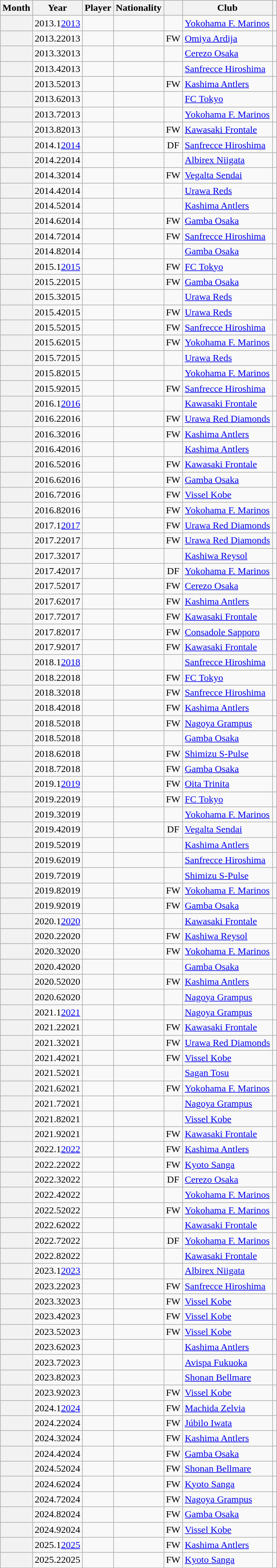<table class="wikitable sortable plainrowheaders mw-collapsible">
<tr>
<th scope=col>Month</th>
<th scope=col>Year</th>
<th scope=col>Player</th>
<th scope=col>Nationality</th>
<th scope=col></th>
<th scope=col>Club</th>
<th scope=col class=unsortable></th>
</tr>
<tr>
<th scope=row></th>
<td align=center><span>2013.1</span><a href='#'>2013</a></td>
<td></td>
<td></td>
<td align=center></td>
<td><a href='#'>Yokohama F. Marinos</a></td>
<td align=center></td>
</tr>
<tr>
<th scope=row></th>
<td align=center><span>2013.2</span>2013</td>
<td></td>
<td></td>
<td align=center>FW</td>
<td><a href='#'>Omiya Ardija</a></td>
<td align=center></td>
</tr>
<tr>
<th scope=row></th>
<td align=center><span>2013.3</span>2013</td>
<td></td>
<td></td>
<td align=center></td>
<td><a href='#'>Cerezo Osaka</a></td>
<td align=center></td>
</tr>
<tr>
<th scope=row></th>
<td align=center><span>2013.4</span>2013</td>
<td></td>
<td></td>
<td align=center></td>
<td><a href='#'>Sanfrecce Hiroshima</a></td>
<td align=center></td>
</tr>
<tr>
<th scope=row></th>
<td align=center><span>2013.5</span>2013</td>
<td></td>
<td></td>
<td align=center>FW</td>
<td><a href='#'>Kashima Antlers</a></td>
<td align=center></td>
</tr>
<tr>
<th scope=row></th>
<td align=center><span>2013.6</span>2013</td>
<td></td>
<td></td>
<td align=center></td>
<td><a href='#'>FC Tokyo</a></td>
<td align=center></td>
</tr>
<tr>
<th scope=row></th>
<td align=center><span>2013.7</span>2013</td>
<td></td>
<td></td>
<td align=center></td>
<td><a href='#'>Yokohama F. Marinos</a></td>
<td align=center></td>
</tr>
<tr>
<th scope=row></th>
<td align=center><span>2013.8</span>2013</td>
<td></td>
<td></td>
<td align=center>FW</td>
<td><a href='#'>Kawasaki Frontale</a></td>
<td align=center></td>
</tr>
<tr>
<th scope=row></th>
<td align=center><span>2014.1</span><a href='#'>2014</a></td>
<td></td>
<td></td>
<td align=center>DF</td>
<td><a href='#'>Sanfrecce Hiroshima</a></td>
<td align=center></td>
</tr>
<tr>
<th scope=row></th>
<td align=center><span>2014.2</span>2014</td>
<td></td>
<td></td>
<td align=center></td>
<td><a href='#'>Albirex Niigata</a></td>
<td align=center></td>
</tr>
<tr>
<th scope=row></th>
<td align=center><span>2014.3</span>2014</td>
<td></td>
<td></td>
<td align=center>FW</td>
<td><a href='#'>Vegalta Sendai</a></td>
<td align=center></td>
</tr>
<tr>
<th scope=row></th>
<td align=center><span>2014.4</span>2014</td>
<td></td>
<td></td>
<td align=center></td>
<td><a href='#'>Urawa Reds</a></td>
<td align=center></td>
</tr>
<tr>
<th scope=row></th>
<td align=center><span>2014.5</span>2014</td>
<td></td>
<td></td>
<td align=center></td>
<td><a href='#'>Kashima Antlers</a></td>
<td align=center></td>
</tr>
<tr>
<th scope=row></th>
<td align=center><span>2014.6</span>2014</td>
<td></td>
<td></td>
<td align=center>FW</td>
<td><a href='#'>Gamba Osaka</a></td>
<td align=center></td>
</tr>
<tr>
<th scope=row></th>
<td align=center><span>2014.7</span>2014</td>
<td></td>
<td></td>
<td align=center>FW</td>
<td><a href='#'>Sanfrecce Hiroshima</a></td>
<td align=center></td>
</tr>
<tr>
<th scope=row></th>
<td align=center><span>2014.8</span>2014</td>
<td></td>
<td></td>
<td align=center></td>
<td><a href='#'>Gamba Osaka</a></td>
<td align=center></td>
</tr>
<tr>
<th scope=row></th>
<td align=center><span>2015.1</span><a href='#'>2015</a></td>
<td></td>
<td></td>
<td align=center>FW</td>
<td><a href='#'>FC Tokyo</a></td>
<td align=center></td>
</tr>
<tr>
<th scope=row></th>
<td align=center><span>2015.2</span>2015</td>
<td></td>
<td></td>
<td align=center>FW</td>
<td><a href='#'>Gamba Osaka</a></td>
<td align=center></td>
</tr>
<tr>
<th scope=row></th>
<td align=center><span>2015.3</span>2015</td>
<td></td>
<td></td>
<td align=center></td>
<td><a href='#'>Urawa Reds</a></td>
<td align=center></td>
</tr>
<tr>
<th scope=row></th>
<td align=center><span>2015.4</span>2015</td>
<td></td>
<td></td>
<td align=center>FW</td>
<td><a href='#'>Urawa Reds</a></td>
<td align=center></td>
</tr>
<tr>
<th scope=row></th>
<td align=center><span>2015.5</span>2015</td>
<td></td>
<td></td>
<td align=center>FW</td>
<td><a href='#'>Sanfrecce Hiroshima</a></td>
<td align=center></td>
</tr>
<tr>
<th scope=row></th>
<td align=center><span>2015.6</span>2015</td>
<td></td>
<td></td>
<td align=center>FW</td>
<td><a href='#'>Yokohama F. Marinos</a></td>
<td align=center></td>
</tr>
<tr>
<th scope=row></th>
<td align=center><span>2015.7</span>2015</td>
<td></td>
<td></td>
<td align=center></td>
<td><a href='#'>Urawa Reds</a></td>
<td align=center></td>
</tr>
<tr>
<th scope=row></th>
<td align=center><span>2015.8</span>2015</td>
<td></td>
<td></td>
<td align=center></td>
<td><a href='#'>Yokohama F. Marinos</a></td>
<td align=center></td>
</tr>
<tr>
<th scope=row></th>
<td align=center><span>2015.9</span>2015</td>
<td></td>
<td></td>
<td align=center>FW</td>
<td><a href='#'>Sanfrecce Hiroshima</a></td>
<td align=center></td>
</tr>
<tr>
<th scope=row></th>
<td align=center><span>2016.1</span><a href='#'>2016</a></td>
<td></td>
<td></td>
<td align=center></td>
<td><a href='#'>Kawasaki Frontale</a></td>
<td align=center></td>
</tr>
<tr>
<th scope=row></th>
<td align=center><span>2016.2</span>2016</td>
<td></td>
<td></td>
<td align=center>FW</td>
<td><a href='#'>Urawa Red Diamonds</a></td>
<td align=center></td>
</tr>
<tr>
<th scope=row></th>
<td align=center><span>2016.3</span>2016</td>
<td></td>
<td></td>
<td align=center>FW</td>
<td><a href='#'>Kashima Antlers</a></td>
<td align=center></td>
</tr>
<tr>
<th scope=row></th>
<td align=center><span>2016.4</span>2016</td>
<td></td>
<td></td>
<td align=center></td>
<td><a href='#'>Kashima Antlers</a></td>
<td align=center></td>
</tr>
<tr>
<th scope=row></th>
<td align=center><span>2016.5</span>2016</td>
<td></td>
<td></td>
<td align=center>FW</td>
<td><a href='#'>Kawasaki Frontale</a></td>
<td align=center></td>
</tr>
<tr>
<th scope=row></th>
<td align=center><span>2016.6</span>2016</td>
<td></td>
<td></td>
<td align=center>FW</td>
<td><a href='#'>Gamba Osaka</a></td>
<td align=center></td>
</tr>
<tr>
<th scope=row></th>
<td align=center><span>2016.7</span>2016</td>
<td></td>
<td></td>
<td align=center>FW</td>
<td><a href='#'>Vissel Kobe</a></td>
<td align=center></td>
</tr>
<tr>
<th scope=row></th>
<td align=center><span>2016.8</span>2016</td>
<td></td>
<td></td>
<td align=center>FW</td>
<td><a href='#'>Yokohama F. Marinos</a></td>
<td align=center></td>
</tr>
<tr>
<th scope=row></th>
<td align=center><span>2017.1</span><a href='#'>2017</a></td>
<td></td>
<td></td>
<td align=center>FW</td>
<td><a href='#'>Urawa Red Diamonds</a></td>
<td align=center></td>
</tr>
<tr>
<th scope=row></th>
<td align=center><span>2017.2</span>2017</td>
<td></td>
<td></td>
<td align=center>FW</td>
<td><a href='#'>Urawa Red Diamonds</a></td>
<td align=center></td>
</tr>
<tr>
<th scope=row></th>
<td align=center><span>2017.3</span>2017</td>
<td></td>
<td></td>
<td align=center></td>
<td><a href='#'>Kashiwa Reysol</a></td>
<td align=center></td>
</tr>
<tr>
<th scope=row></th>
<td align=center><span>2017.4</span>2017</td>
<td></td>
<td></td>
<td align=center>DF</td>
<td><a href='#'>Yokohama F. Marinos</a></td>
<td align=center></td>
</tr>
<tr>
<th scope=row></th>
<td align=center><span>2017.5</span>2017</td>
<td></td>
<td></td>
<td align=center>FW</td>
<td><a href='#'>Cerezo Osaka</a></td>
<td align=center></td>
</tr>
<tr>
<th scope=row></th>
<td align=center><span>2017.6</span>2017</td>
<td></td>
<td></td>
<td align=center>FW</td>
<td><a href='#'>Kashima Antlers</a></td>
<td align=center></td>
</tr>
<tr>
<th scope=row></th>
<td align=center><span>2017.7</span>2017</td>
<td></td>
<td></td>
<td align=center>FW</td>
<td><a href='#'>Kawasaki Frontale</a></td>
<td align=center></td>
</tr>
<tr>
<th scope=row></th>
<td align=center><span>2017.8</span>2017</td>
<td></td>
<td></td>
<td align=center>FW</td>
<td><a href='#'>Consadole Sapporo</a></td>
<td align=center></td>
</tr>
<tr>
<th scope=row></th>
<td align=center><span>2017.9</span>2017</td>
<td></td>
<td></td>
<td align=center>FW</td>
<td><a href='#'>Kawasaki Frontale</a></td>
<td align=center></td>
</tr>
<tr>
<th scope=row></th>
<td align=center><span>2018.1</span><a href='#'>2018</a></td>
<td></td>
<td></td>
<td align=center></td>
<td><a href='#'>Sanfrecce Hiroshima</a></td>
<td align=center></td>
</tr>
<tr>
<th scope=row></th>
<td align=center><span>2018.2</span>2018</td>
<td></td>
<td></td>
<td align=center>FW</td>
<td><a href='#'>FC Tokyo</a></td>
<td align=center></td>
</tr>
<tr>
<th scope=row></th>
<td align=center><span>2018.3</span>2018</td>
<td></td>
<td></td>
<td align=center>FW</td>
<td><a href='#'>Sanfrecce Hiroshima</a></td>
<td align=center></td>
</tr>
<tr>
<th scope=row></th>
<td align=center><span>2018.4</span>2018</td>
<td></td>
<td></td>
<td align=center>FW</td>
<td><a href='#'>Kashima Antlers</a></td>
<td align=center></td>
</tr>
<tr>
<th scope=row></th>
<td align=center><span>2018.5</span>2018</td>
<td></td>
<td></td>
<td align=center>FW</td>
<td><a href='#'>Nagoya Grampus</a></td>
<td align=center></td>
</tr>
<tr>
<th scope=row></th>
<td align=center><span>2018.5</span>2018</td>
<td></td>
<td></td>
<td align=center></td>
<td><a href='#'>Gamba Osaka</a></td>
<td align=center></td>
</tr>
<tr>
<th scope=row></th>
<td align=center><span>2018.6</span>2018</td>
<td></td>
<td></td>
<td align=center>FW</td>
<td><a href='#'>Shimizu S-Pulse</a></td>
<td align=center></td>
</tr>
<tr>
<th scope=row></th>
<td align=center><span>2018.7</span>2018</td>
<td></td>
<td></td>
<td align=center>FW</td>
<td><a href='#'>Gamba Osaka</a></td>
<td align=center></td>
</tr>
<tr>
<th scope=row></th>
<td align=center><span>2019.1</span><a href='#'>2019</a></td>
<td></td>
<td></td>
<td align=center>FW</td>
<td><a href='#'>Oita Trinita</a></td>
<td align=center></td>
</tr>
<tr>
<th scope=row></th>
<td align=center><span>2019.2</span>2019</td>
<td></td>
<td></td>
<td align=center>FW</td>
<td><a href='#'>FC Tokyo</a></td>
<td align=center></td>
</tr>
<tr>
<th scope=row></th>
<td align=center><span>2019.3</span>2019</td>
<td></td>
<td></td>
<td align=center></td>
<td><a href='#'>Yokohama F. Marinos</a></td>
<td align=center></td>
</tr>
<tr>
<th scope=row></th>
<td align=center><span>2019.4</span>2019</td>
<td></td>
<td></td>
<td align=center>DF</td>
<td><a href='#'>Vegalta Sendai</a></td>
<td align=center></td>
</tr>
<tr>
<th scope=row></th>
<td align=center><span>2019.5</span>2019</td>
<td></td>
<td></td>
<td align=center></td>
<td><a href='#'>Kashima Antlers</a></td>
<td align=center></td>
</tr>
<tr>
<th scope=row></th>
<td align=center><span>2019.6</span>2019</td>
<td></td>
<td></td>
<td align=center></td>
<td><a href='#'>Sanfrecce Hiroshima</a></td>
<td align=center></td>
</tr>
<tr>
<th scope=row></th>
<td align=center><span>2019.7</span>2019</td>
<td></td>
<td></td>
<td align=center></td>
<td><a href='#'>Shimizu S-Pulse</a></td>
<td align=center></td>
</tr>
<tr>
<th scope=row></th>
<td align=center><span>2019.8</span>2019</td>
<td></td>
<td></td>
<td align=center>FW</td>
<td><a href='#'>Yokohama F. Marinos</a></td>
<td align=center></td>
</tr>
<tr>
<th scope=row></th>
<td align=center><span>2019.9</span>2019</td>
<td></td>
<td></td>
<td align=center>FW</td>
<td><a href='#'>Gamba Osaka</a></td>
<td align=center></td>
</tr>
<tr>
<th scope=row></th>
<td align=center><span>2020.1</span><a href='#'>2020</a></td>
<td></td>
<td></td>
<td align=center></td>
<td><a href='#'>Kawasaki Frontale</a></td>
<td align=center></td>
</tr>
<tr>
<th scope=row></th>
<td align=center><span>2020.2</span>2020</td>
<td></td>
<td></td>
<td align=center>FW</td>
<td><a href='#'>Kashiwa Reysol</a></td>
<td align=center></td>
</tr>
<tr>
<th scope=row></th>
<td align=center><span>2020.3</span>2020</td>
<td></td>
<td></td>
<td align=center>FW</td>
<td><a href='#'>Yokohama F. Marinos</a></td>
<td align=center></td>
</tr>
<tr>
<th scope=row></th>
<td align=center><span>2020.4</span>2020</td>
<td></td>
<td></td>
<td align=center></td>
<td><a href='#'>Gamba Osaka</a></td>
<td align=center></td>
</tr>
<tr>
<th scope=row></th>
<td align=center><span>2020.5</span>2020</td>
<td></td>
<td></td>
<td align=center>FW</td>
<td><a href='#'>Kashima Antlers</a></td>
<td align=center></td>
</tr>
<tr>
<th scope=row></th>
<td align=center><span>2020.6</span>2020</td>
<td></td>
<td></td>
<td align=center></td>
<td><a href='#'>Nagoya Grampus</a></td>
<td align=center></td>
</tr>
<tr>
<th scope=row></th>
<td align=center><span>2021.1</span><a href='#'>2021</a></td>
<td></td>
<td></td>
<td align=center></td>
<td><a href='#'>Nagoya Grampus</a></td>
<td align=center></td>
</tr>
<tr>
<th scope=row></th>
<td align=center><span>2021.2</span>2021</td>
<td></td>
<td></td>
<td align=center>FW</td>
<td><a href='#'>Kawasaki Frontale</a></td>
<td align=center></td>
</tr>
<tr>
<th scope=row></th>
<td align=center><span>2021.3</span>2021</td>
<td></td>
<td></td>
<td align=center>FW</td>
<td><a href='#'>Urawa Red Diamonds</a></td>
<td align=center></td>
</tr>
<tr>
<th scope=row></th>
<td align=center><span>2021.4</span>2021</td>
<td></td>
<td></td>
<td align=center>FW</td>
<td><a href='#'>Vissel Kobe</a></td>
<td align=center></td>
</tr>
<tr>
<th scope=row></th>
<td align=center><span>2021.5</span>2021</td>
<td></td>
<td></td>
<td align=center></td>
<td><a href='#'>Sagan Tosu</a></td>
<td align=center></td>
</tr>
<tr>
<th scope=row></th>
<td align=center><span>2021.6</span>2021</td>
<td></td>
<td></td>
<td align=center>FW</td>
<td><a href='#'>Yokohama F. Marinos</a></td>
<td align=center></td>
</tr>
<tr>
<th scope=row></th>
<td align=center><span>2021.7</span>2021</td>
<td></td>
<td></td>
<td align=center></td>
<td><a href='#'>Nagoya Grampus</a></td>
<td align=center></td>
</tr>
<tr>
<th scope=row></th>
<td align=center><span>2021.8</span>2021</td>
<td></td>
<td></td>
<td align=center></td>
<td><a href='#'>Vissel Kobe</a></td>
<td align=center></td>
</tr>
<tr>
<th scope=row></th>
<td align=center><span>2021.9</span>2021</td>
<td></td>
<td></td>
<td align=center>FW</td>
<td><a href='#'>Kawasaki Frontale</a></td>
<td align=center></td>
</tr>
<tr>
<th scope=row></th>
<td align=center><span>2022.1</span><a href='#'>2022</a></td>
<td></td>
<td></td>
<td align=center>FW</td>
<td><a href='#'>Kashima Antlers</a></td>
<td align=center></td>
</tr>
<tr>
<th scope=row></th>
<td align=center><span>2022.2</span>2022</td>
<td></td>
<td></td>
<td align=center>FW</td>
<td><a href='#'>Kyoto Sanga</a></td>
<td align=center></td>
</tr>
<tr>
<th scope=row></th>
<td align=center><span>2022.3</span>2022</td>
<td></td>
<td></td>
<td align=center>DF</td>
<td><a href='#'>Cerezo Osaka</a></td>
<td align=center></td>
</tr>
<tr>
<th scope=row></th>
<td align=center><span>2022.4</span>2022</td>
<td></td>
<td></td>
<td align=center></td>
<td><a href='#'>Yokohama F. Marinos</a></td>
<td align=center></td>
</tr>
<tr>
<th scope=row></th>
<td align=center><span>2022.5</span>2022</td>
<td></td>
<td></td>
<td align=center>FW</td>
<td><a href='#'>Yokohama F. Marinos</a></td>
<td align=center></td>
</tr>
<tr>
<th scope=row></th>
<td align=center><span>2022.6</span>2022</td>
<td></td>
<td></td>
<td align=center></td>
<td><a href='#'>Kawasaki Frontale</a></td>
<td align=center></td>
</tr>
<tr>
<th scope=row></th>
<td align=center><span>2022.7</span>2022</td>
<td></td>
<td></td>
<td align=center>DF</td>
<td><a href='#'>Yokohama F. Marinos</a></td>
<td align=center></td>
</tr>
<tr>
<th scope=row></th>
<td align=center><span>2022.8</span>2022</td>
<td></td>
<td></td>
<td align=center></td>
<td><a href='#'>Kawasaki Frontale</a></td>
<td align=center></td>
</tr>
<tr>
<th scope=row></th>
<td align=center><span>2023.1</span><a href='#'>2023</a></td>
<td></td>
<td></td>
<td align=center></td>
<td><a href='#'>Albirex Niigata</a></td>
<td align=center></td>
</tr>
<tr>
<th scope=row></th>
<td align=center><span>2023.2</span>2023</td>
<td></td>
<td></td>
<td align=center>FW</td>
<td><a href='#'>Sanfrecce Hiroshima</a></td>
<td align=center></td>
</tr>
<tr>
<th scope=row></th>
<td align=center><span>2023.3</span>2023</td>
<td></td>
<td></td>
<td align=center>FW</td>
<td><a href='#'>Vissel Kobe</a></td>
<td align=center></td>
</tr>
<tr>
<th scope=row></th>
<td align=center><span>2023.4</span>2023</td>
<td></td>
<td></td>
<td align=center>FW</td>
<td><a href='#'>Vissel Kobe</a></td>
<td align=center></td>
</tr>
<tr>
<th scope=row></th>
<td align=center><span>2023.5</span>2023</td>
<td></td>
<td></td>
<td align=center>FW</td>
<td><a href='#'>Vissel Kobe</a></td>
<td align=center></td>
</tr>
<tr>
<th scope=row></th>
<td align=center><span>2023.6</span>2023</td>
<td></td>
<td></td>
<td align=center></td>
<td><a href='#'>Kashima Antlers</a></td>
<td align=center></td>
</tr>
<tr>
<th scope=row></th>
<td align=center><span>2023.7</span>2023</td>
<td></td>
<td></td>
<td align=center></td>
<td><a href='#'>Avispa Fukuoka</a></td>
<td align=center></td>
</tr>
<tr>
<th scope=row></th>
<td align=center><span>2023.8</span>2023</td>
<td></td>
<td></td>
<td align=center></td>
<td><a href='#'>Shonan Bellmare</a></td>
<td align=center></td>
</tr>
<tr>
<th scope=row></th>
<td align=center><span>2023.9</span>2023</td>
<td></td>
<td></td>
<td align=center>FW</td>
<td><a href='#'>Vissel Kobe</a></td>
<td align=center></td>
</tr>
<tr>
<th scope=row></th>
<td align=center><span>2024.1</span><a href='#'>2024</a></td>
<td></td>
<td></td>
<td align=center>FW</td>
<td><a href='#'>Machida Zelvia</a></td>
<td align=center></td>
</tr>
<tr>
<th scope=row></th>
<td align=center><span>2024.2</span>2024</td>
<td></td>
<td></td>
<td align=center>FW</td>
<td><a href='#'>Júbilo Iwata</a></td>
<td align=center></td>
</tr>
<tr>
<th scope=row></th>
<td align=center><span>2024.3</span>2024</td>
<td></td>
<td></td>
<td align=center>FW</td>
<td><a href='#'>Kashima Antlers</a></td>
<td align=center></td>
</tr>
<tr>
<th scope=row></th>
<td align=center><span>2024.4</span>2024</td>
<td></td>
<td></td>
<td align=center>FW</td>
<td><a href='#'>Gamba Osaka</a></td>
<td align=center></td>
</tr>
<tr>
<th scope=row></th>
<td align=center><span>2024.5</span>2024</td>
<td></td>
<td></td>
<td align=center>FW</td>
<td><a href='#'>Shonan Bellmare</a></td>
<td align=center></td>
</tr>
<tr>
<th scope=row></th>
<td align=center><span>2024.6</span>2024</td>
<td></td>
<td></td>
<td align=center>FW</td>
<td><a href='#'>Kyoto Sanga</a></td>
<td align=center></td>
</tr>
<tr>
<th scope=row></th>
<td align=center><span>2024.7</span>2024</td>
<td></td>
<td></td>
<td align=center>FW</td>
<td><a href='#'>Nagoya Grampus</a></td>
<td align=center></td>
</tr>
<tr>
<th scope=row></th>
<td align=center><span>2024.8</span>2024</td>
<td></td>
<td></td>
<td align=center>FW</td>
<td><a href='#'>Gamba Osaka</a></td>
<td align=center></td>
</tr>
<tr>
<th scope=row></th>
<td align=center><span>2024.9</span>2024</td>
<td></td>
<td></td>
<td align=center>FW</td>
<td><a href='#'>Vissel Kobe</a></td>
<td align=center></td>
</tr>
<tr>
<th scope=row></th>
<td align=center><span>2025.1</span><a href='#'>2025</a></td>
<td></td>
<td></td>
<td align=center>FW</td>
<td><a href='#'>Kashima Antlers</a></td>
<td align=center></td>
</tr>
<tr>
<th scope=row></th>
<td align=center><span>2025.2</span>2025</td>
<td></td>
<td></td>
<td align=center>FW</td>
<td><a href='#'>Kyoto Sanga</a></td>
<td align=center></td>
</tr>
</table>
